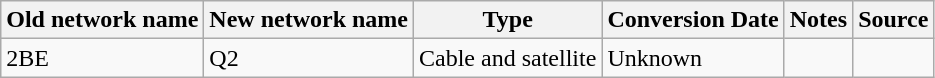<table class="wikitable">
<tr>
<th>Old network name</th>
<th>New network name</th>
<th>Type</th>
<th>Conversion Date</th>
<th>Notes</th>
<th>Source</th>
</tr>
<tr>
<td>2BE</td>
<td>Q2</td>
<td>Cable and satellite</td>
<td>Unknown</td>
<td></td>
<td></td>
</tr>
</table>
